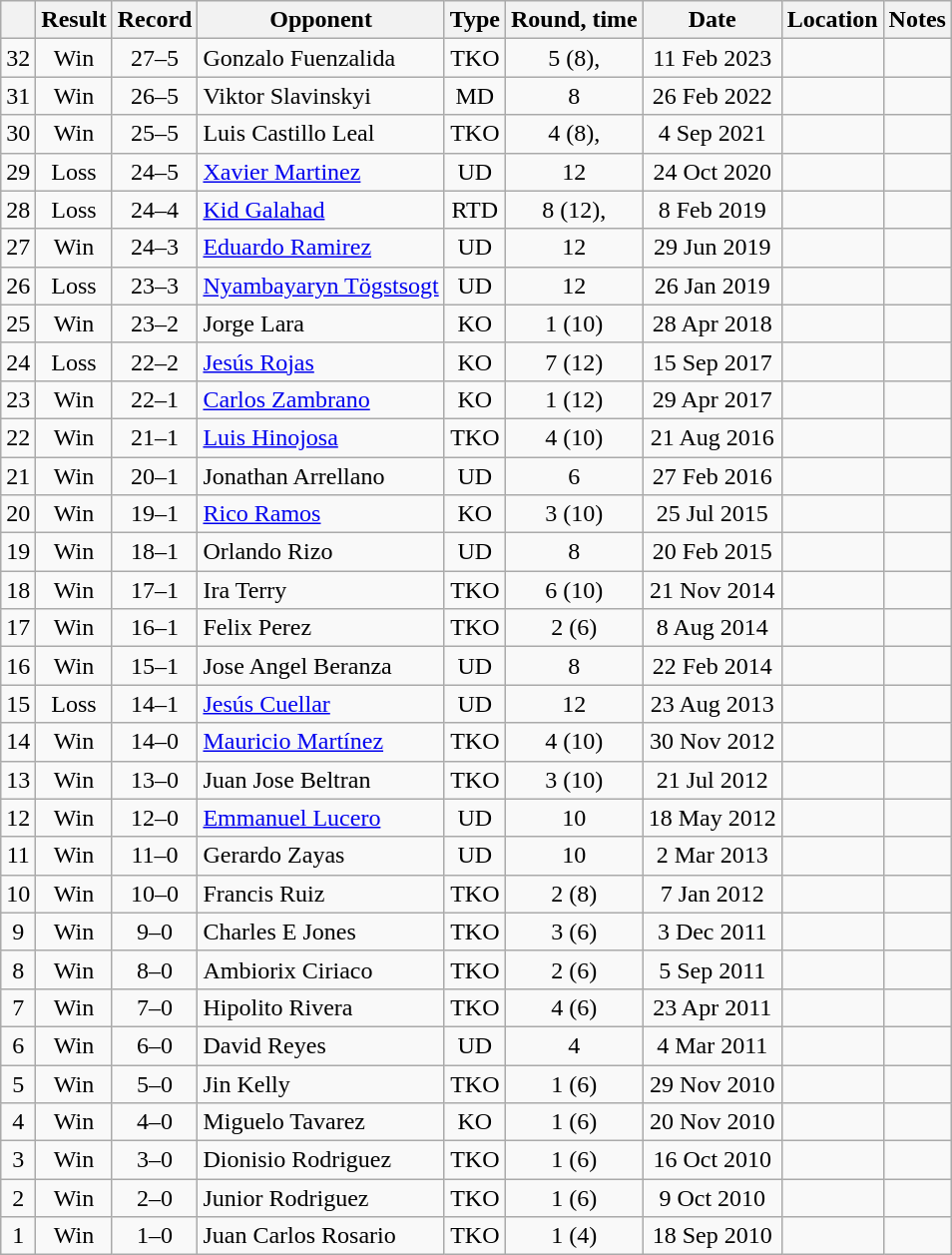<table class=wikitable style=text-align:center>
<tr>
<th></th>
<th>Result</th>
<th>Record</th>
<th>Opponent</th>
<th>Type</th>
<th>Round, time</th>
<th>Date</th>
<th>Location</th>
<th>Notes</th>
</tr>
<tr>
<td>32</td>
<td>Win</td>
<td>27–5</td>
<td align=left>Gonzalo Fuenzalida</td>
<td>TKO</td>
<td>5 (8), </td>
<td>11 Feb 2023</td>
<td align=left></td>
<td align=left></td>
</tr>
<tr>
<td>31</td>
<td>Win</td>
<td>26–5</td>
<td align=left>Viktor Slavinskyi</td>
<td>MD</td>
<td>8</td>
<td>26 Feb 2022</td>
<td align=left></td>
<td align=left></td>
</tr>
<tr>
<td>30</td>
<td>Win</td>
<td>25–5</td>
<td align=left>Luis Castillo Leal</td>
<td>TKO</td>
<td>4 (8), </td>
<td>4 Sep 2021</td>
<td align=left></td>
<td align=left></td>
</tr>
<tr>
<td>29</td>
<td>Loss</td>
<td>24–5</td>
<td align=left><a href='#'>Xavier Martinez</a></td>
<td>UD</td>
<td>12</td>
<td>24 Oct 2020</td>
<td align=left></td>
<td align=left></td>
</tr>
<tr>
<td>28</td>
<td>Loss</td>
<td>24–4</td>
<td align=left><a href='#'>Kid Galahad</a></td>
<td>RTD</td>
<td>8 (12), </td>
<td>8 Feb 2019</td>
<td align=left></td>
<td align=left></td>
</tr>
<tr>
<td>27</td>
<td>Win</td>
<td>24–3</td>
<td align=left><a href='#'>Eduardo Ramirez</a></td>
<td>UD</td>
<td>12</td>
<td>29 Jun 2019</td>
<td align=left></td>
<td align=left></td>
</tr>
<tr>
<td>26</td>
<td>Loss</td>
<td>23–3</td>
<td align=left><a href='#'>Nyambayaryn Tögstsogt</a></td>
<td>UD</td>
<td>12</td>
<td>26 Jan 2019</td>
<td align=left></td>
<td align=left></td>
</tr>
<tr>
<td>25</td>
<td>Win</td>
<td>23–2</td>
<td align=left>Jorge Lara</td>
<td>KO</td>
<td>1 (10)</td>
<td>28 Apr 2018</td>
<td align=left></td>
<td align=left></td>
</tr>
<tr>
<td>24</td>
<td>Loss</td>
<td>22–2</td>
<td align=left><a href='#'>Jesús Rojas</a></td>
<td>KO</td>
<td>7 (12)</td>
<td>15 Sep 2017</td>
<td align=left></td>
<td align=left></td>
</tr>
<tr>
<td>23</td>
<td>Win</td>
<td>22–1</td>
<td align=left><a href='#'>Carlos Zambrano</a></td>
<td>KO</td>
<td>1 (12)</td>
<td>29 Apr 2017</td>
<td align=left></td>
<td align=left></td>
</tr>
<tr>
<td>22</td>
<td>Win</td>
<td>21–1</td>
<td align=left><a href='#'>Luis Hinojosa</a></td>
<td>TKO</td>
<td>4 (10)</td>
<td>21 Aug 2016</td>
<td align=left></td>
<td align=left></td>
</tr>
<tr>
<td>21</td>
<td>Win</td>
<td>20–1</td>
<td align=left>Jonathan Arrellano</td>
<td>UD</td>
<td>6</td>
<td>27 Feb 2016</td>
<td align=left></td>
<td align=left></td>
</tr>
<tr>
<td>20</td>
<td>Win</td>
<td>19–1</td>
<td align=left><a href='#'>Rico Ramos</a></td>
<td>KO</td>
<td>3 (10)</td>
<td>25 Jul 2015</td>
<td align=left></td>
<td align=left></td>
</tr>
<tr>
<td>19</td>
<td>Win</td>
<td>18–1</td>
<td align=left>Orlando Rizo</td>
<td>UD</td>
<td>8</td>
<td>20 Feb 2015</td>
<td align=left></td>
<td align=left></td>
</tr>
<tr>
<td>18</td>
<td>Win</td>
<td>17–1</td>
<td align=left>Ira Terry</td>
<td>TKO</td>
<td>6 (10)</td>
<td>21 Nov 2014</td>
<td align=left></td>
<td align=left></td>
</tr>
<tr>
<td>17</td>
<td>Win</td>
<td>16–1</td>
<td align=left>Felix Perez</td>
<td>TKO</td>
<td>2 (6)</td>
<td>8 Aug 2014</td>
<td align=left></td>
<td align=left></td>
</tr>
<tr>
<td>16</td>
<td>Win</td>
<td>15–1</td>
<td align=left>Jose Angel Beranza</td>
<td>UD</td>
<td>8</td>
<td>22 Feb 2014</td>
<td align=left></td>
<td align=left></td>
</tr>
<tr>
<td>15</td>
<td>Loss</td>
<td>14–1</td>
<td align=left><a href='#'>Jesús Cuellar</a></td>
<td>UD</td>
<td>12</td>
<td>23 Aug 2013</td>
<td align=left></td>
<td align=left></td>
</tr>
<tr>
<td>14</td>
<td>Win</td>
<td>14–0</td>
<td align=left><a href='#'>Mauricio Martínez</a></td>
<td>TKO</td>
<td>4 (10)</td>
<td>30 Nov 2012</td>
<td align=left></td>
<td align=left></td>
</tr>
<tr>
<td>13</td>
<td>Win</td>
<td>13–0</td>
<td align=left>Juan Jose Beltran</td>
<td>TKO</td>
<td>3 (10)</td>
<td>21 Jul 2012</td>
<td align=left></td>
<td align=left></td>
</tr>
<tr>
<td>12</td>
<td>Win</td>
<td>12–0</td>
<td align=left><a href='#'>Emmanuel Lucero</a></td>
<td>UD</td>
<td>10</td>
<td>18 May 2012</td>
<td align=left></td>
<td align=left></td>
</tr>
<tr>
<td>11</td>
<td>Win</td>
<td>11–0</td>
<td align=left>Gerardo Zayas</td>
<td>UD</td>
<td>10</td>
<td>2 Mar 2013</td>
<td align=left></td>
<td align=left></td>
</tr>
<tr>
<td>10</td>
<td>Win</td>
<td>10–0</td>
<td align=left>Francis Ruiz</td>
<td>TKO</td>
<td>2 (8)</td>
<td>7 Jan 2012</td>
<td align=left></td>
<td align=left></td>
</tr>
<tr>
<td>9</td>
<td>Win</td>
<td>9–0</td>
<td align=left>Charles E Jones</td>
<td>TKO</td>
<td>3 (6)</td>
<td>3 Dec 2011</td>
<td align=left></td>
<td align=left></td>
</tr>
<tr>
<td>8</td>
<td>Win</td>
<td>8–0</td>
<td align=left>Ambiorix Ciriaco</td>
<td>TKO</td>
<td>2 (6)</td>
<td>5 Sep 2011</td>
<td align=left></td>
<td align=left></td>
</tr>
<tr>
<td>7</td>
<td>Win</td>
<td>7–0</td>
<td align=left>Hipolito Rivera</td>
<td>TKO</td>
<td>4 (6)</td>
<td>23 Apr 2011</td>
<td align=left></td>
<td align=left></td>
</tr>
<tr>
<td>6</td>
<td>Win</td>
<td>6–0</td>
<td align=left>David Reyes</td>
<td>UD</td>
<td>4</td>
<td>4 Mar 2011</td>
<td align=left></td>
<td align=left></td>
</tr>
<tr>
<td>5</td>
<td>Win</td>
<td>5–0</td>
<td align=left>Jin Kelly</td>
<td>TKO</td>
<td>1 (6)</td>
<td>29 Nov 2010</td>
<td align=left></td>
<td align=left></td>
</tr>
<tr>
<td>4</td>
<td>Win</td>
<td>4–0</td>
<td align=left>Miguelo Tavarez</td>
<td>KO</td>
<td>1 (6)</td>
<td>20 Nov 2010</td>
<td align=left></td>
<td align=left></td>
</tr>
<tr>
<td>3</td>
<td>Win</td>
<td>3–0</td>
<td align=left>Dionisio Rodriguez</td>
<td>TKO</td>
<td>1 (6)</td>
<td>16 Oct 2010</td>
<td align=left></td>
<td align=left></td>
</tr>
<tr>
<td>2</td>
<td>Win</td>
<td>2–0</td>
<td align=left>Junior Rodriguez</td>
<td>TKO</td>
<td>1 (6)</td>
<td>9 Oct 2010</td>
<td align=left></td>
<td align=left></td>
</tr>
<tr>
<td>1</td>
<td>Win</td>
<td>1–0</td>
<td align=left>Juan Carlos Rosario</td>
<td>TKO</td>
<td>1 (4)</td>
<td>18 Sep 2010</td>
<td align=left></td>
<td align=left></td>
</tr>
</table>
